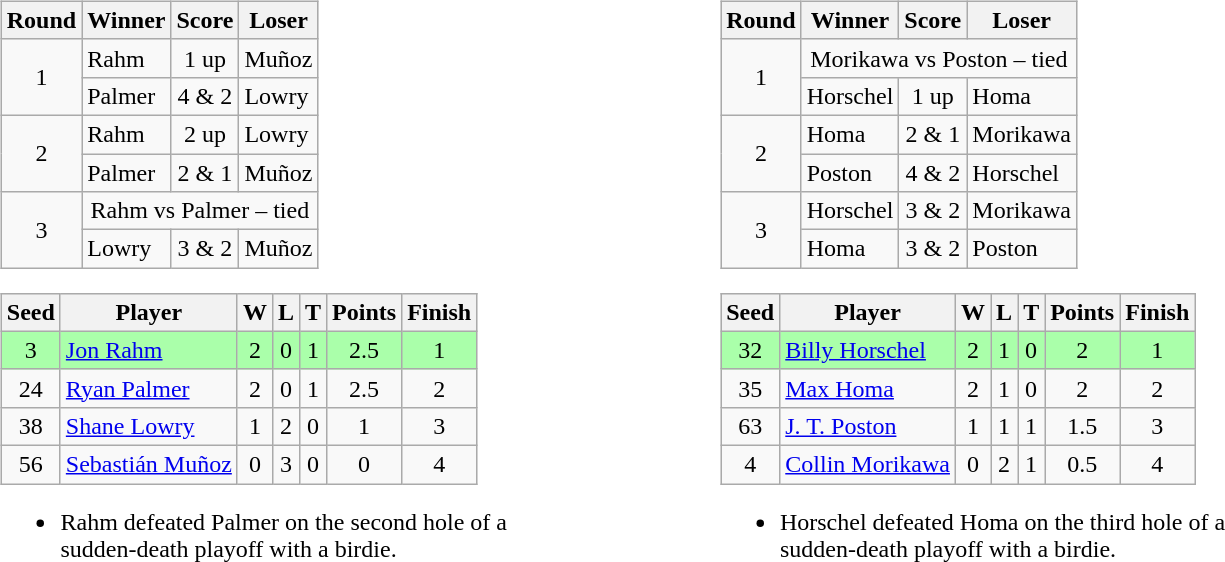<table style="width: 60em">
<tr>
<td><br><table class="wikitable">
<tr>
<th>Round</th>
<th>Winner</th>
<th>Score</th>
<th>Loser</th>
</tr>
<tr>
<td align=center rowspan=2>1</td>
<td>Rahm</td>
<td align=center>1 up</td>
<td>Muñoz</td>
</tr>
<tr>
<td>Palmer</td>
<td align=center>4 & 2</td>
<td>Lowry</td>
</tr>
<tr>
<td align=center rowspan=2>2</td>
<td>Rahm</td>
<td align=center>2 up</td>
<td>Lowry</td>
</tr>
<tr>
<td>Palmer</td>
<td align=center>2 & 1</td>
<td>Muñoz</td>
</tr>
<tr>
<td align=center rowspan=2>3</td>
<td colspan=3 align=center>Rahm vs Palmer – tied</td>
</tr>
<tr>
<td>Lowry</td>
<td align=center>3 & 2</td>
<td>Muñoz</td>
</tr>
</table>
<table class="wikitable" style="text-align:center">
<tr>
<th>Seed</th>
<th>Player</th>
<th>W</th>
<th>L</th>
<th>T</th>
<th>Points</th>
<th>Finish</th>
</tr>
<tr style="background:#aaffaa;">
<td>3</td>
<td align=left> <a href='#'>Jon Rahm</a></td>
<td>2</td>
<td>0</td>
<td>1</td>
<td>2.5</td>
<td>1</td>
</tr>
<tr>
<td>24</td>
<td align=left> <a href='#'>Ryan Palmer</a></td>
<td>2</td>
<td>0</td>
<td>1</td>
<td>2.5</td>
<td>2</td>
</tr>
<tr>
<td>38</td>
<td align=left> <a href='#'>Shane Lowry</a></td>
<td>1</td>
<td>2</td>
<td>0</td>
<td>1</td>
<td>3</td>
</tr>
<tr>
<td>56</td>
<td align=left> <a href='#'>Sebastián Muñoz</a></td>
<td>0</td>
<td>3</td>
<td>0</td>
<td>0</td>
<td>4</td>
</tr>
</table>
<ul><li>Rahm defeated Palmer on the second hole of a<br>sudden-death playoff with a birdie.</li></ul></td>
<td><br><table class="wikitable">
<tr>
<th>Round</th>
<th>Winner</th>
<th>Score</th>
<th>Loser</th>
</tr>
<tr>
<td align=center rowspan=2>1</td>
<td colspan=3 align=center>Morikawa vs Poston – tied</td>
</tr>
<tr>
<td>Horschel</td>
<td align=center>1 up</td>
<td>Homa</td>
</tr>
<tr>
<td align=center rowspan=2>2</td>
<td>Homa</td>
<td align=center>2 & 1</td>
<td>Morikawa</td>
</tr>
<tr>
<td>Poston</td>
<td align=center>4 & 2</td>
<td>Horschel</td>
</tr>
<tr>
<td align=center rowspan=2>3</td>
<td>Horschel</td>
<td align=center>3 & 2</td>
<td>Morikawa</td>
</tr>
<tr>
<td>Homa</td>
<td align=center>3 & 2</td>
<td>Poston</td>
</tr>
</table>
<table class="wikitable" style="text-align:center">
<tr>
<th>Seed</th>
<th>Player</th>
<th>W</th>
<th>L</th>
<th>T</th>
<th>Points</th>
<th>Finish</th>
</tr>
<tr style="background:#aaffaa;">
<td>32</td>
<td align=left> <a href='#'>Billy Horschel</a></td>
<td>2</td>
<td>1</td>
<td>0</td>
<td>2</td>
<td>1</td>
</tr>
<tr>
<td>35</td>
<td align=left> <a href='#'>Max Homa</a></td>
<td>2</td>
<td>1</td>
<td>0</td>
<td>2</td>
<td>2</td>
</tr>
<tr>
<td>63</td>
<td align=left> <a href='#'>J. T. Poston</a></td>
<td>1</td>
<td>1</td>
<td>1</td>
<td>1.5</td>
<td>3</td>
</tr>
<tr>
<td>4</td>
<td align=left> <a href='#'>Collin Morikawa</a></td>
<td>0</td>
<td>2</td>
<td>1</td>
<td>0.5</td>
<td>4</td>
</tr>
</table>
<ul><li>Horschel defeated Homa on the third hole of a<br>sudden-death playoff with a birdie.</li></ul></td>
</tr>
</table>
